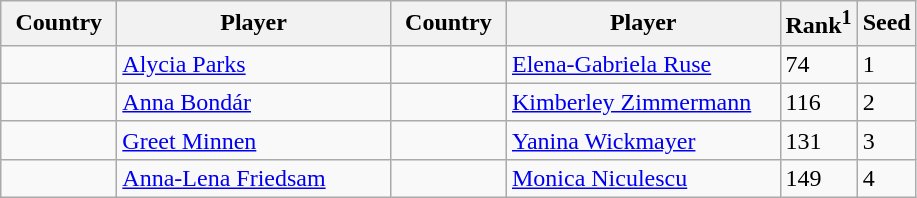<table class="sortable wikitable">
<tr>
<th width="70">Country</th>
<th width="175">Player</th>
<th width="70">Country</th>
<th width="175">Player</th>
<th>Rank<sup>1</sup></th>
<th>Seed</th>
</tr>
<tr>
<td></td>
<td><a href='#'>Alycia Parks</a></td>
<td></td>
<td><a href='#'>Elena-Gabriela Ruse</a></td>
<td>74</td>
<td>1</td>
</tr>
<tr>
<td></td>
<td><a href='#'>Anna Bondár</a></td>
<td></td>
<td><a href='#'>Kimberley Zimmermann</a></td>
<td>116</td>
<td>2</td>
</tr>
<tr>
<td></td>
<td><a href='#'>Greet Minnen</a></td>
<td></td>
<td><a href='#'>Yanina Wickmayer</a></td>
<td>131</td>
<td>3</td>
</tr>
<tr>
<td></td>
<td><a href='#'>Anna-Lena Friedsam</a></td>
<td></td>
<td><a href='#'>Monica Niculescu</a></td>
<td>149</td>
<td>4</td>
</tr>
</table>
